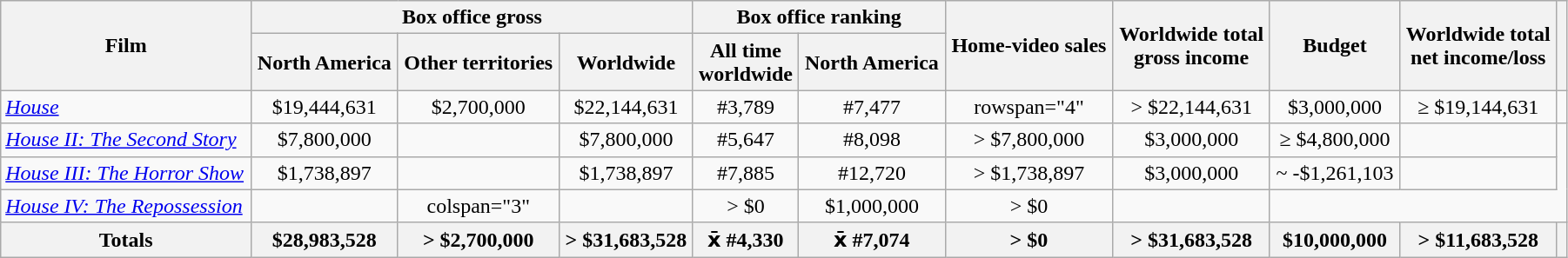<table class="wikitable" width=95% border="1" style="text-align: center;">
<tr>
<th rowspan="2" style="width:16%;">Film</th>
<th colspan="3">Box office gross</th>
<th colspan="2">Box office ranking</th>
<th rowspan="2">Home-video sales</th>
<th rowspan="2">Worldwide total<br>gross income</th>
<th rowspan="2">Budget</th>
<th rowspan="2">Worldwide total<br>net income/loss</th>
<th rowspan="2"></th>
</tr>
<tr>
<th>North America</th>
<th>Other territories</th>
<th>Worldwide</th>
<th>All time<br>worldwide</th>
<th>North America</th>
</tr>
<tr>
<td style="text-align: left;"><em><a href='#'>House</a></em></td>
<td>$19,444,631</td>
<td>$2,700,000</td>
<td>$22,144,631</td>
<td>#3,789</td>
<td>#7,477</td>
<td>rowspan="4" </td>
<td>> $22,144,631</td>
<td>$3,000,000</td>
<td>≥ $19,144,631</td>
<td></td>
</tr>
<tr>
<td style="text-align: left;"><em><a href='#'>House II: The Second Story</a></em></td>
<td>$7,800,000</td>
<td></td>
<td>$7,800,000</td>
<td>#5,647</td>
<td>#8,098</td>
<td>> $7,800,000</td>
<td>$3,000,000</td>
<td>≥ $4,800,000</td>
<td></td>
</tr>
<tr>
<td style="text-align: left;"><em><a href='#'>House III: The Horror Show</a></em></td>
<td>$1,738,897</td>
<td></td>
<td>$1,738,897</td>
<td>#7,885</td>
<td>#12,720</td>
<td>> $1,738,897</td>
<td>$3,000,000</td>
<td>~ -$1,261,103</td>
<td></td>
</tr>
<tr>
<td style="text-align: left;"><em><a href='#'>House IV: The Repossession</a></em></td>
<td></td>
<td>colspan="3" </td>
<td></td>
<td>> $0</td>
<td>$1,000,000</td>
<td>> $0</td>
<td></td>
</tr>
<tr>
<th>Totals</th>
<th>$28,983,528</th>
<th>> $2,700,000</th>
<th>> $31,683,528</th>
<th>x̄ #4,330</th>
<th>x̄ #7,074</th>
<th>> $0</th>
<th>> $31,683,528</th>
<th>$10,000,000</th>
<th>> $11,683,528</th>
<th></th>
</tr>
</table>
